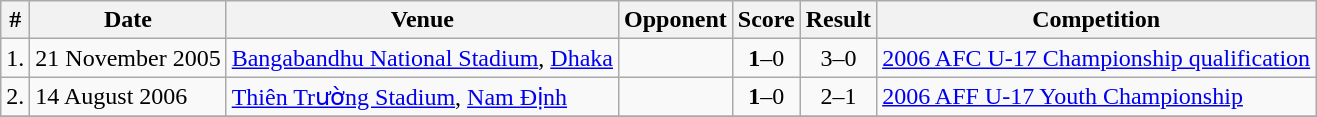<table class="wikitable">
<tr>
<th>#</th>
<th>Date</th>
<th>Venue</th>
<th>Opponent</th>
<th>Score</th>
<th>Result</th>
<th>Competition</th>
</tr>
<tr>
<td>1.</td>
<td>21 November 2005</td>
<td><a href='#'>Bangabandhu National Stadium</a>, <a href='#'>Dhaka</a></td>
<td></td>
<td align=center><strong>1</strong>–0</td>
<td align=center>3–0</td>
<td><a href='#'>2006 AFC U-17 Championship qualification</a></td>
</tr>
<tr>
<td>2.</td>
<td>14 August 2006</td>
<td><a href='#'>Thiên Trường Stadium</a>, <a href='#'>Nam Định</a></td>
<td></td>
<td align=center><strong>1</strong>–0</td>
<td align=center>2–1</td>
<td><a href='#'>2006 AFF U-17 Youth Championship</a></td>
</tr>
<tr>
</tr>
</table>
